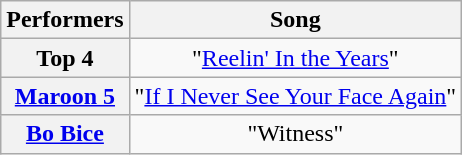<table class="wikitable unsortable" style="text-align:center;">
<tr>
<th scope="col">Performers</th>
<th scope="col">Song</th>
</tr>
<tr>
<th scope="row">Top 4</th>
<td>"<a href='#'>Reelin' In the Years</a>"</td>
</tr>
<tr>
<th scope="row"><a href='#'>Maroon 5</a></th>
<td>"<a href='#'>If I Never See Your Face Again</a>"</td>
</tr>
<tr>
<th scope="row"><a href='#'>Bo Bice</a></th>
<td>"Witness"</td>
</tr>
</table>
